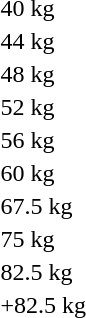<table>
<tr>
<td>40 kg<br></td>
<td></td>
<td></td>
<td></td>
</tr>
<tr>
<td>44 kg<br></td>
<td></td>
<td></td>
<td></td>
</tr>
<tr>
<td>48 kg<br></td>
<td></td>
<td></td>
<td></td>
</tr>
<tr>
<td>52 kg<br></td>
<td></td>
<td></td>
<td></td>
</tr>
<tr>
<td>56 kg<br></td>
<td></td>
<td></td>
<td></td>
</tr>
<tr>
<td>60 kg<br></td>
<td></td>
<td></td>
<td></td>
</tr>
<tr>
<td>67.5 kg<br></td>
<td></td>
<td></td>
<td></td>
</tr>
<tr>
<td>75 kg<br></td>
<td></td>
<td></td>
<td></td>
</tr>
<tr>
<td>82.5 kg<br></td>
<td></td>
<td></td>
<td></td>
</tr>
<tr>
<td>+82.5 kg<br></td>
<td></td>
<td></td>
<td></td>
</tr>
</table>
